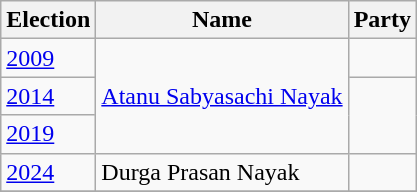<table class="wikitable sortable">
<tr>
<th>Election</th>
<th>Name</th>
<th colspan=2>Party</th>
</tr>
<tr>
<td><a href='#'>2009</a></td>
<td rowspan=3><a href='#'>Atanu Sabyasachi Nayak</a></td>
<td></td>
</tr>
<tr>
<td><a href='#'>2014</a></td>
</tr>
<tr>
<td><a href='#'>2019</a></td>
</tr>
<tr>
<td><a href='#'>2024</a></td>
<td>Durga Prasan Nayak</td>
<td></td>
</tr>
<tr>
</tr>
</table>
